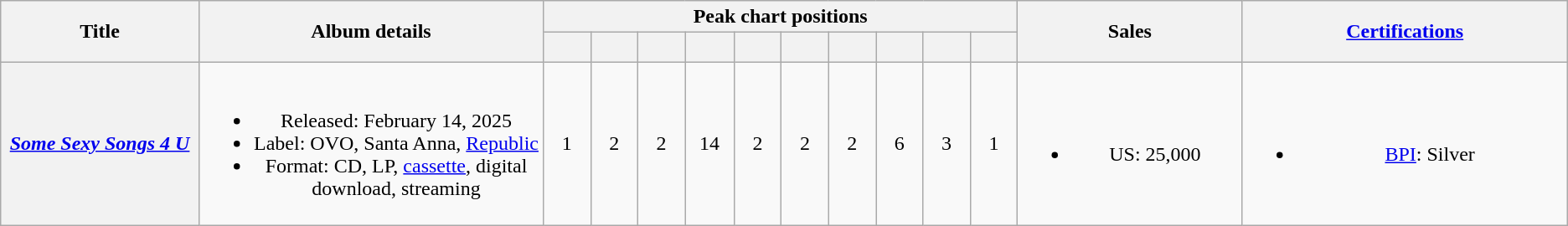<table class="wikitable plainrowheaders" style="text-align:center;">
<tr>
<th scope="col" rowspan="2" style="width:11em;">Title</th>
<th scope="col" rowspan="2" style="width:19em;">Album details</th>
<th scope="col" colspan="10">Peak chart positions</th>
<th scope="col" rowspan="2" style="width:12em;">Sales</th>
<th scope="col" rowspan="2" style="width:18em;"><a href='#'>Certifications</a></th>
</tr>
<tr>
<th scope="col" style="width:2.5em;font-size:90%;"><a href='#'></a><br></th>
<th scope="col" style="width:2.5em;font-size:90%;"><a href='#'></a><br></th>
<th scope="col" style="width:2.5em;font-size:90%;"><a href='#'></a><br></th>
<th scope="col" style="width:2.5em;font-size:90%;"><a href='#'></a><br></th>
<th scope="col" style="width:2.5em;font-size:90%;"><a href='#'></a><br></th>
<th scope="col" style="width:2.5em;font-size:90%;"><a href='#'></a><br></th>
<th scope="col" style="width:2.5em;font-size:90%;"><a href='#'></a><br></th>
<th scope="col" style="width:2.5em;font-size:90%;"><a href='#'></a><br></th>
<th scope="col" style="width:2.5em;font-size:90%;"><a href='#'></a><br></th>
<th scope="col" style="width:2.5em;font-size:90%;"><a href='#'></a><br></th>
</tr>
<tr>
<th scope="row"><em><a href='#'>Some Sexy Songs 4 U</a></em><br></th>
<td><br><ul><li>Released: February 14, 2025</li><li>Label: OVO, Santa Anna, <a href='#'>Republic</a></li><li>Format: CD, LP, <a href='#'>cassette</a>, digital download, streaming</li></ul></td>
<td>1</td>
<td>2<br></td>
<td>2</td>
<td>14<br></td>
<td>2<br></td>
<td>2<br></td>
<td>2<br></td>
<td>6</td>
<td>3</td>
<td>1</td>
<td><br><ul><li>US: 25,000</li></ul></td>
<td><br><ul><li><a href='#'>BPI</a>: Silver</li></ul></td>
</tr>
</table>
